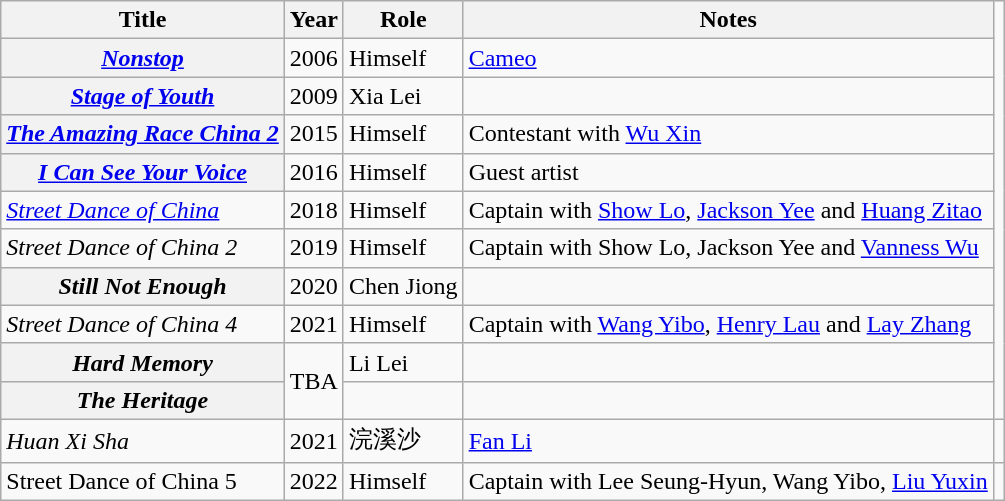<table class="wikitable plainrowheaders sortable">
<tr>
<th scope="col">Title</th>
<th scope="col">Year</th>
<th scope="col">Role</th>
<th scope="col" class="unsortable">Notes</th>
</tr>
<tr>
<th scope="row"><em><a href='#'>Nonstop</a></em></th>
<td>2006</td>
<td>Himself</td>
<td><a href='#'>Cameo</a> </td>
</tr>
<tr>
<th scope="row"><em><a href='#'>Stage of Youth</a></em></th>
<td>2009</td>
<td>Xia Lei</td>
<td></td>
</tr>
<tr>
<th scope="row"><em><a href='#'>The Amazing Race China 2</a></em></th>
<td>2015</td>
<td>Himself</td>
<td>Contestant with <a href='#'>Wu Xin</a> </td>
</tr>
<tr>
<th scope="row"><em><a href='#'>I Can See Your Voice</a></em></th>
<td>2016</td>
<td>Himself</td>
<td>Guest artist </td>
</tr>
<tr>
<td><em><a href='#'>Street Dance of China</a></em></td>
<td>2018</td>
<td>Himself</td>
<td>Captain with <a href='#'>Show Lo</a>, <a href='#'>Jackson Yee</a> and <a href='#'>Huang Zitao</a></td>
</tr>
<tr>
<td><em>Street Dance of China 2</em></td>
<td>2019</td>
<td>Himself</td>
<td>Captain with Show Lo, Jackson Yee and <a href='#'>Vanness Wu</a></td>
</tr>
<tr>
<th scope="row"><em>Still Not Enough</em></th>
<td>2020</td>
<td>Chen Jiong</td>
<td></td>
</tr>
<tr>
<td><em>Street Dance of China 4</em></td>
<td>2021</td>
<td>Himself</td>
<td>Captain with <a href='#'>Wang Yibo</a>, <a href='#'>Henry Lau</a> and <a href='#'>Lay Zhang</a></td>
</tr>
<tr>
<th scope="row"><em>Hard Memory</em></th>
<td rowspan=2>TBA</td>
<td>Li Lei</td>
<td></td>
</tr>
<tr>
<th scope="row"><em>The Heritage</em></th>
<td></td>
<td></td>
</tr>
<tr>
<td><em>Huan Xi Sha</em></td>
<td>2021</td>
<td>浣溪沙</td>
<td><a href='#'>Fan Li</a></td>
<td></td>
</tr>
<tr>
<td>Street Dance of China 5</td>
<td>2022</td>
<td>Himself</td>
<td>Captain with Lee Seung-Hyun, Wang Yibo, <a href='#'>Liu Yuxin</a></td>
<td></td>
</tr>
</table>
